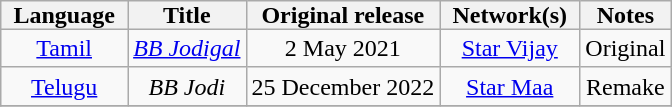<table class="wikitable" style="text-align:center">
<tr>
<th style="padding: 0 8px">Language</th>
<th style="padding: 0 8px">Title</th>
<th style="padding: 0 8px">Original release</th>
<th style="padding: 0 8px">Network(s)</th>
<th style="padding: 0 8px">Notes</th>
</tr>
<tr>
<td><a href='#'>Tamil</a></td>
<td><em><a href='#'>BB Jodigal</a></em></td>
<td>2 May 2021</td>
<td><a href='#'>Star Vijay</a></td>
<td>Original</td>
</tr>
<tr>
<td><a href='#'>Telugu</a></td>
<td><em>BB Jodi</em></td>
<td>25 December 2022</td>
<td><a href='#'>Star Maa</a></td>
<td>Remake</td>
</tr>
<tr>
</tr>
</table>
